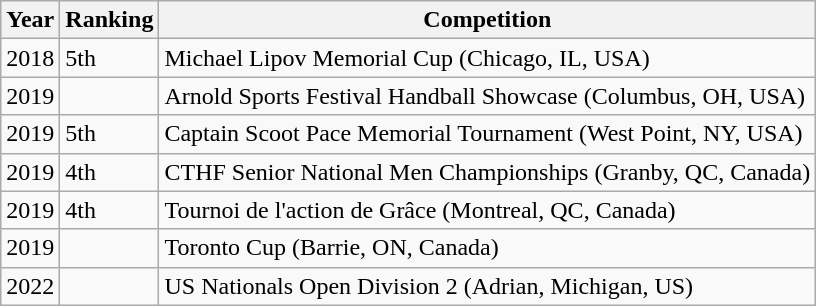<table class="wikitable sortable">
<tr>
<th>Year</th>
<th>Ranking</th>
<th>Competition</th>
</tr>
<tr>
<td>2018</td>
<td>5th</td>
<td>Michael Lipov Memorial Cup (Chicago, IL, USA)</td>
</tr>
<tr>
<td>2019</td>
<td> </td>
<td>Arnold Sports Festival Handball Showcase (Columbus, OH, USA)</td>
</tr>
<tr>
<td>2019</td>
<td>5th</td>
<td>Captain Scoot Pace Memorial Tournament (West Point, NY, USA)</td>
</tr>
<tr>
<td>2019</td>
<td>4th </td>
<td>CTHF Senior National Men Championships (Granby, QC, Canada)</td>
</tr>
<tr>
<td>2019</td>
<td>4th</td>
<td>Tournoi de l'action de Grâce (Montreal, QC, Canada)</td>
</tr>
<tr>
<td>2019</td>
<td></td>
<td>Toronto Cup (Barrie, ON, Canada)</td>
</tr>
<tr>
<td>2022</td>
<td> </td>
<td>US Nationals Open Division 2 (Adrian, Michigan, US)</td>
</tr>
</table>
